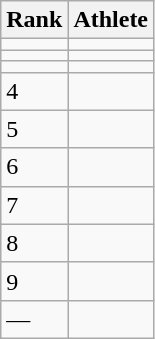<table class="wikitable" style="text-align:left">
<tr>
<th>Rank</th>
<th>Athlete</th>
</tr>
<tr>
<td></td>
<td align="left"></td>
</tr>
<tr>
<td></td>
<td align="left"></td>
</tr>
<tr>
<td></td>
<td align="left"></td>
</tr>
<tr>
<td>4</td>
<td align="left"></td>
</tr>
<tr>
<td>5</td>
<td align="left"></td>
</tr>
<tr>
<td>6</td>
<td align="left"></td>
</tr>
<tr>
<td>7</td>
<td align="left"></td>
</tr>
<tr>
<td>8</td>
<td align="left"></td>
</tr>
<tr>
<td>9</td>
<td align="left"></td>
</tr>
<tr>
<td>—</td>
<td align="left"></td>
</tr>
</table>
